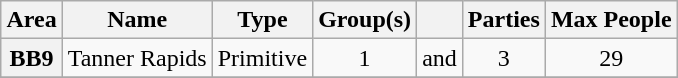<table class="wikitable" style="margin: 1em auto 1em auto;text-align:center">
<tr>
<th>Area</th>
<th>Name</th>
<th>Type</th>
<th>Group(s)</th>
<th></th>
<th>Parties</th>
<th>Max People</th>
</tr>
<tr>
<th>BB9</th>
<td>Tanner Rapids</td>
<td>Primitive</td>
<td>1</td>
<td>and</td>
<td>3</td>
<td>29</td>
</tr>
<tr>
</tr>
</table>
